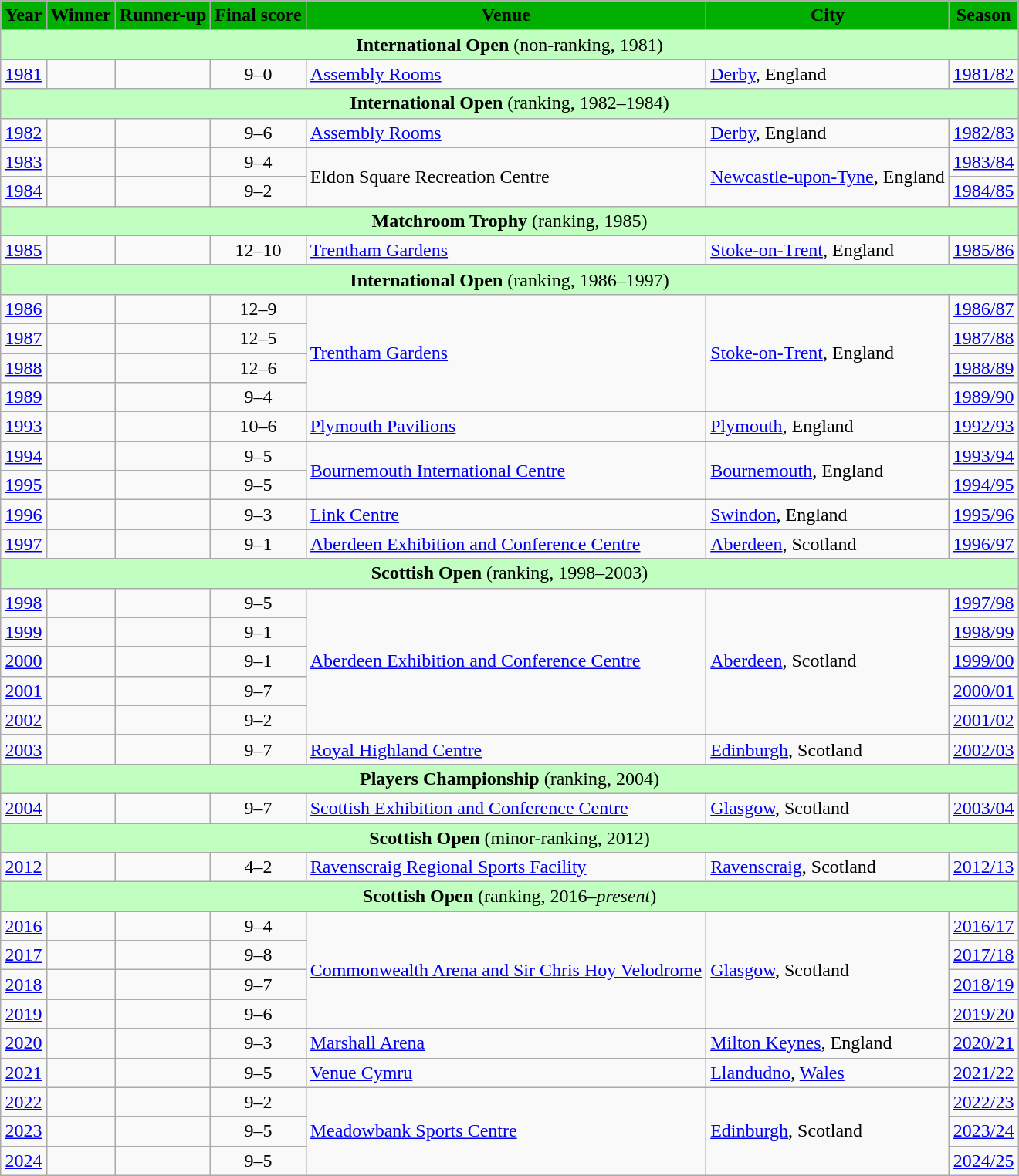<table class="wikitable" style="margin: auto">
<tr>
<th style="text-align: center; background-color: #00af00">Year</th>
<th style="text-align: center; background-color: #00af00">Winner</th>
<th style="text-align: center; background-color: #00af00">Runner-up</th>
<th style="text-align: center; background-color: #00af00">Final score</th>
<th style="text-align: center; background-color: #00af00">Venue</th>
<th style="text-align: center; background-color: #00af00">City</th>
<th style="text-align: center; background-color: #00af00">Season</th>
</tr>
<tr>
<td colspan=7 style="text-align: center; background-color: #c0ffc0"><strong>International Open</strong> (non-ranking, 1981)</td>
</tr>
<tr>
<td><a href='#'>1981</a></td>
<td></td>
<td></td>
<td style="text-align: center">9–0</td>
<td><a href='#'>Assembly Rooms</a></td>
<td><a href='#'>Derby</a>, England</td>
<td><a href='#'>1981/82</a></td>
</tr>
<tr>
<td colspan=7 style="text-align: center; background-color: #c0ffc0"><strong>International Open</strong> (ranking, 1982–1984)</td>
</tr>
<tr>
<td><a href='#'>1982</a></td>
<td></td>
<td></td>
<td style="text-align: center">9–6</td>
<td><a href='#'>Assembly Rooms</a></td>
<td><a href='#'>Derby</a>, England</td>
<td><a href='#'>1982/83</a></td>
</tr>
<tr>
<td><a href='#'>1983</a></td>
<td></td>
<td></td>
<td style="text-align: center">9–4</td>
<td rowspan=2>Eldon Square Recreation Centre</td>
<td rowspan=2><a href='#'>Newcastle-upon-Tyne</a>, England</td>
<td><a href='#'>1983/84</a></td>
</tr>
<tr>
<td><a href='#'>1984</a></td>
<td></td>
<td></td>
<td style="text-align: center">9–2</td>
<td><a href='#'>1984/85</a></td>
</tr>
<tr>
<td colspan=7 style="text-align: center; background-color: #c0ffc0"><strong>Matchroom Trophy</strong> (ranking, 1985)</td>
</tr>
<tr>
<td><a href='#'>1985</a></td>
<td></td>
<td></td>
<td style="text-align: center">12–10</td>
<td><a href='#'>Trentham Gardens</a></td>
<td><a href='#'>Stoke-on-Trent</a>, England</td>
<td><a href='#'>1985/86</a></td>
</tr>
<tr>
<td colspan=7 style="text-align: center; background-color: #c0ffc0"><strong>International Open</strong> (ranking, 1986–1997)</td>
</tr>
<tr>
<td><a href='#'>1986</a></td>
<td></td>
<td></td>
<td style="text-align: center">12–9</td>
<td rowspan=4><a href='#'>Trentham Gardens</a></td>
<td rowspan=4><a href='#'>Stoke-on-Trent</a>, England</td>
<td><a href='#'>1986/87</a></td>
</tr>
<tr>
<td><a href='#'>1987</a></td>
<td></td>
<td></td>
<td style="text-align: center">12–5</td>
<td><a href='#'>1987/88</a></td>
</tr>
<tr>
<td><a href='#'>1988</a></td>
<td></td>
<td></td>
<td style="text-align: center">12–6</td>
<td><a href='#'>1988/89</a></td>
</tr>
<tr>
<td><a href='#'>1989</a></td>
<td></td>
<td></td>
<td style="text-align: center">9–4</td>
<td><a href='#'>1989/90</a></td>
</tr>
<tr>
<td><a href='#'>1993</a></td>
<td></td>
<td></td>
<td style="text-align: center">10–6</td>
<td><a href='#'>Plymouth Pavilions</a></td>
<td><a href='#'>Plymouth</a>, England</td>
<td><a href='#'>1992/93</a></td>
</tr>
<tr>
<td><a href='#'>1994</a></td>
<td></td>
<td></td>
<td style="text-align: center">9–5</td>
<td rowspan=2><a href='#'>Bournemouth International Centre</a></td>
<td rowspan=2><a href='#'>Bournemouth</a>, England</td>
<td><a href='#'>1993/94</a></td>
</tr>
<tr>
<td><a href='#'>1995</a></td>
<td></td>
<td></td>
<td style="text-align: center">9–5</td>
<td><a href='#'>1994/95</a></td>
</tr>
<tr>
<td><a href='#'>1996</a></td>
<td></td>
<td></td>
<td style="text-align: center">9–3</td>
<td><a href='#'>Link Centre</a></td>
<td><a href='#'>Swindon</a>, England</td>
<td><a href='#'>1995/96</a></td>
</tr>
<tr>
<td><a href='#'>1997</a></td>
<td></td>
<td></td>
<td style="text-align: center">9–1</td>
<td><a href='#'>Aberdeen Exhibition and Conference Centre</a></td>
<td><a href='#'>Aberdeen</a>, Scotland</td>
<td><a href='#'>1996/97</a></td>
</tr>
<tr>
<td colspan=7 style="text-align: center; background-color: #c0ffc0"><strong>Scottish Open</strong> (ranking, 1998–2003)</td>
</tr>
<tr>
<td><a href='#'>1998</a></td>
<td></td>
<td></td>
<td style="text-align: center">9–5</td>
<td rowspan=5><a href='#'>Aberdeen Exhibition and Conference Centre</a></td>
<td rowspan=5><a href='#'>Aberdeen</a>, Scotland</td>
<td><a href='#'>1997/98</a></td>
</tr>
<tr>
<td><a href='#'>1999</a></td>
<td></td>
<td></td>
<td style="text-align: center">9–1</td>
<td><a href='#'>1998/99</a></td>
</tr>
<tr>
<td><a href='#'>2000</a></td>
<td></td>
<td></td>
<td style="text-align: center">9–1</td>
<td><a href='#'>1999/00</a></td>
</tr>
<tr>
<td><a href='#'>2001</a></td>
<td></td>
<td></td>
<td style="text-align: center">9–7</td>
<td><a href='#'>2000/01</a></td>
</tr>
<tr>
<td><a href='#'>2002</a></td>
<td></td>
<td></td>
<td style="text-align: center">9–2</td>
<td><a href='#'>2001/02</a></td>
</tr>
<tr>
<td><a href='#'>2003</a></td>
<td></td>
<td></td>
<td style="text-align: center">9–7</td>
<td><a href='#'>Royal Highland Centre</a></td>
<td><a href='#'>Edinburgh</a>, Scotland</td>
<td><a href='#'>2002/03</a></td>
</tr>
<tr>
<td colspan=7 style="text-align: center; background-color: #c0ffc0"><strong>Players Championship</strong> (ranking, 2004)</td>
</tr>
<tr>
<td><a href='#'>2004</a></td>
<td></td>
<td></td>
<td style="text-align: center">9–7</td>
<td><a href='#'>Scottish Exhibition and Conference Centre</a></td>
<td><a href='#'>Glasgow</a>, Scotland</td>
<td><a href='#'>2003/04</a></td>
</tr>
<tr>
<td colspan=7 style="text-align: center; background-color: #c0ffc0"><strong>Scottish Open</strong> (minor-ranking, 2012)</td>
</tr>
<tr>
<td><a href='#'>2012</a></td>
<td></td>
<td></td>
<td style="text-align: center">4–2</td>
<td><a href='#'>Ravenscraig Regional Sports Facility</a></td>
<td><a href='#'>Ravenscraig</a>, Scotland</td>
<td><a href='#'>2012/13</a></td>
</tr>
<tr>
<td colspan=7 style="text-align: center; background-color: #c0ffc0"><strong>Scottish Open</strong> (ranking, 2016–<em>present</em>)</td>
</tr>
<tr>
<td><a href='#'>2016</a></td>
<td></td>
<td></td>
<td style="text-align: center">9–4</td>
<td rowspan=4><a href='#'>Commonwealth Arena and Sir Chris Hoy Velodrome</a></td>
<td rowspan=4><a href='#'>Glasgow</a>, Scotland</td>
<td><a href='#'>2016/17</a></td>
</tr>
<tr>
<td><a href='#'>2017</a></td>
<td></td>
<td></td>
<td style="text-align: center">9–8</td>
<td><a href='#'>2017/18</a></td>
</tr>
<tr>
<td><a href='#'>2018</a></td>
<td></td>
<td></td>
<td style="text-align: center">9–7</td>
<td><a href='#'>2018/19</a></td>
</tr>
<tr>
<td><a href='#'>2019</a></td>
<td></td>
<td></td>
<td style="text-align: center">9–6</td>
<td><a href='#'>2019/20</a></td>
</tr>
<tr>
<td><a href='#'>2020</a></td>
<td></td>
<td></td>
<td style="text-align: center">9–3</td>
<td><a href='#'>Marshall Arena</a></td>
<td><a href='#'>Milton Keynes</a>, England</td>
<td><a href='#'>2020/21</a></td>
</tr>
<tr>
<td><a href='#'>2021</a></td>
<td></td>
<td></td>
<td style="text-align: center">9–5</td>
<td><a href='#'>Venue Cymru</a></td>
<td><a href='#'>Llandudno</a>, <a href='#'>Wales</a></td>
<td><a href='#'>2021/22</a></td>
</tr>
<tr>
<td><a href='#'>2022</a></td>
<td></td>
<td></td>
<td style="text-align: center">9–2</td>
<td rowspan=3><a href='#'>Meadowbank Sports Centre</a></td>
<td rowspan=3><a href='#'>Edinburgh</a>, Scotland</td>
<td><a href='#'>2022/23</a></td>
</tr>
<tr>
<td><a href='#'>2023</a></td>
<td></td>
<td></td>
<td style="text-align: center">9–5</td>
<td><a href='#'>2023/24</a></td>
</tr>
<tr>
<td><a href='#'>2024</a></td>
<td></td>
<td></td>
<td style="text-align: center">9–5</td>
<td><a href='#'>2024/25</a></td>
</tr>
</table>
